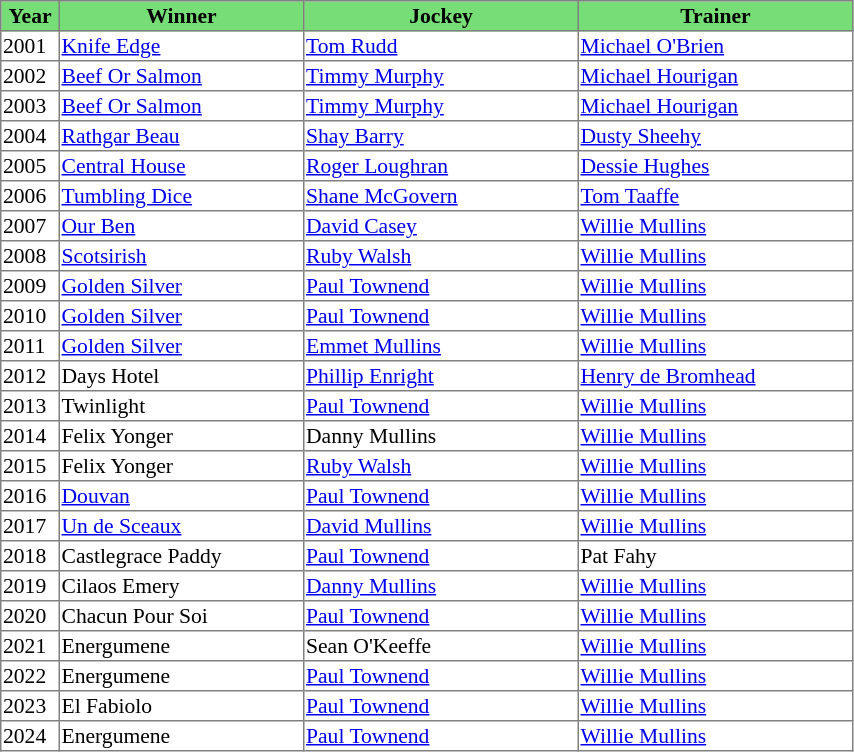<table class = "sortable" | border="1" style="border-collapse: collapse; font-size:90%">
<tr bgcolor="#77dd77" align="center">
<th width="36px"><strong>Year</strong><br></th>
<th width="160px"><strong>Winner</strong><br></th>
<th width="180px"><strong>Jockey</strong><br></th>
<th width="180px"><strong>Trainer</strong><br></th>
</tr>
<tr>
<td>2001</td>
<td><a href='#'>Knife Edge</a></td>
<td><a href='#'>Tom Rudd</a></td>
<td><a href='#'>Michael O'Brien</a></td>
</tr>
<tr>
<td>2002</td>
<td><a href='#'>Beef Or Salmon</a></td>
<td><a href='#'>Timmy Murphy</a></td>
<td><a href='#'>Michael Hourigan</a></td>
</tr>
<tr>
<td>2003</td>
<td><a href='#'>Beef Or Salmon</a></td>
<td><a href='#'>Timmy Murphy</a></td>
<td><a href='#'>Michael Hourigan</a></td>
</tr>
<tr>
<td>2004</td>
<td><a href='#'>Rathgar Beau</a></td>
<td><a href='#'>Shay Barry</a></td>
<td><a href='#'>Dusty Sheehy</a></td>
</tr>
<tr>
<td>2005</td>
<td><a href='#'>Central House</a></td>
<td><a href='#'>Roger Loughran</a></td>
<td><a href='#'>Dessie Hughes</a></td>
</tr>
<tr>
<td>2006</td>
<td><a href='#'>Tumbling Dice</a></td>
<td><a href='#'>Shane McGovern</a></td>
<td><a href='#'>Tom Taaffe</a></td>
</tr>
<tr>
<td>2007</td>
<td><a href='#'>Our Ben</a></td>
<td><a href='#'>David Casey</a></td>
<td><a href='#'>Willie Mullins</a></td>
</tr>
<tr>
<td>2008</td>
<td><a href='#'>Scotsirish</a></td>
<td><a href='#'>Ruby Walsh</a></td>
<td><a href='#'>Willie Mullins</a></td>
</tr>
<tr>
<td>2009</td>
<td><a href='#'>Golden Silver</a></td>
<td><a href='#'>Paul Townend</a></td>
<td><a href='#'>Willie Mullins</a></td>
</tr>
<tr>
<td>2010</td>
<td><a href='#'>Golden Silver</a></td>
<td><a href='#'>Paul Townend</a></td>
<td><a href='#'>Willie Mullins</a></td>
</tr>
<tr>
<td>2011</td>
<td><a href='#'>Golden Silver</a></td>
<td><a href='#'>Emmet Mullins</a></td>
<td><a href='#'>Willie Mullins</a></td>
</tr>
<tr>
<td>2012</td>
<td>Days Hotel</td>
<td><a href='#'>Phillip Enright</a></td>
<td><a href='#'>Henry de Bromhead</a></td>
</tr>
<tr>
<td>2013</td>
<td>Twinlight</td>
<td><a href='#'>Paul Townend</a></td>
<td><a href='#'>Willie Mullins</a></td>
</tr>
<tr>
<td>2014</td>
<td>Felix Yonger</td>
<td>Danny Mullins</td>
<td><a href='#'>Willie Mullins</a></td>
</tr>
<tr>
<td>2015</td>
<td>Felix Yonger</td>
<td><a href='#'>Ruby Walsh</a></td>
<td><a href='#'>Willie Mullins</a></td>
</tr>
<tr>
<td>2016</td>
<td><a href='#'>Douvan</a></td>
<td><a href='#'>Paul Townend</a></td>
<td><a href='#'>Willie Mullins</a></td>
</tr>
<tr>
<td>2017</td>
<td><a href='#'>Un de Sceaux</a></td>
<td><a href='#'>David Mullins</a></td>
<td><a href='#'>Willie Mullins</a></td>
</tr>
<tr>
<td>2018</td>
<td>Castlegrace Paddy</td>
<td><a href='#'>Paul Townend</a></td>
<td>Pat Fahy</td>
</tr>
<tr>
<td>2019</td>
<td>Cilaos Emery</td>
<td><a href='#'>Danny Mullins</a></td>
<td><a href='#'>Willie Mullins</a></td>
</tr>
<tr>
<td>2020</td>
<td>Chacun Pour Soi</td>
<td><a href='#'>Paul Townend</a></td>
<td><a href='#'>Willie Mullins</a></td>
</tr>
<tr>
<td>2021</td>
<td>Energumene</td>
<td>Sean O'Keeffe</td>
<td><a href='#'>Willie Mullins</a></td>
</tr>
<tr>
<td>2022</td>
<td>Energumene</td>
<td><a href='#'>Paul Townend</a></td>
<td><a href='#'>Willie Mullins</a></td>
</tr>
<tr>
<td>2023</td>
<td>El Fabiolo</td>
<td><a href='#'>Paul Townend</a></td>
<td><a href='#'>Willie Mullins</a></td>
</tr>
<tr>
<td>2024</td>
<td>Energumene</td>
<td><a href='#'>Paul Townend</a></td>
<td><a href='#'>Willie Mullins</a></td>
</tr>
</table>
